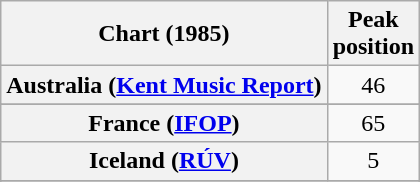<table class="wikitable sortable plainrowheaders" style="text-align:center">
<tr>
<th>Chart (1985)</th>
<th>Peak<br>position</th>
</tr>
<tr>
<th scope="row">Australia (<a href='#'>Kent Music Report</a>)</th>
<td>46</td>
</tr>
<tr>
</tr>
<tr>
</tr>
<tr>
</tr>
<tr>
<th scope="row">France (<a href='#'>IFOP</a>)</th>
<td>65</td>
</tr>
<tr>
<th scope="row">Iceland (<a href='#'>RÚV</a>)</th>
<td>5</td>
</tr>
<tr>
</tr>
<tr>
</tr>
<tr>
</tr>
<tr>
</tr>
<tr>
</tr>
<tr>
</tr>
<tr>
</tr>
<tr>
</tr>
<tr>
</tr>
</table>
